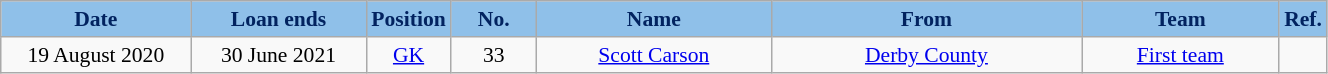<table class="wikitable" style="text-align:center; font-size:90%; ">
<tr>
<th style="background:#8FC0E9; color:#022360; width:120px;">Date</th>
<th style="background:#8FC0E9; color:#022360; width:110px;">Loan ends</th>
<th style="background:#8FC0E9; color:#022360; width:50px;">Position</th>
<th style="background:#8FC0E9; color:#022360; width:50px;">No.</th>
<th style="background:#8FC0E9; color:#022360; width:150px;">Name</th>
<th style="background:#8FC0E9; color:#022360; width:200px;">From</th>
<th style="background:#8FC0E9; color:#022360; width:125px;">Team</th>
<th style="background:#8FC0E9; color:#022360; width:25px;">Ref.</th>
</tr>
<tr>
<td>19 August 2020</td>
<td>30 June 2021</td>
<td><a href='#'>GK</a></td>
<td>33</td>
<td> <a href='#'>Scott Carson</a></td>
<td><a href='#'>Derby County</a></td>
<td><a href='#'>First team</a></td>
<td></td>
</tr>
</table>
